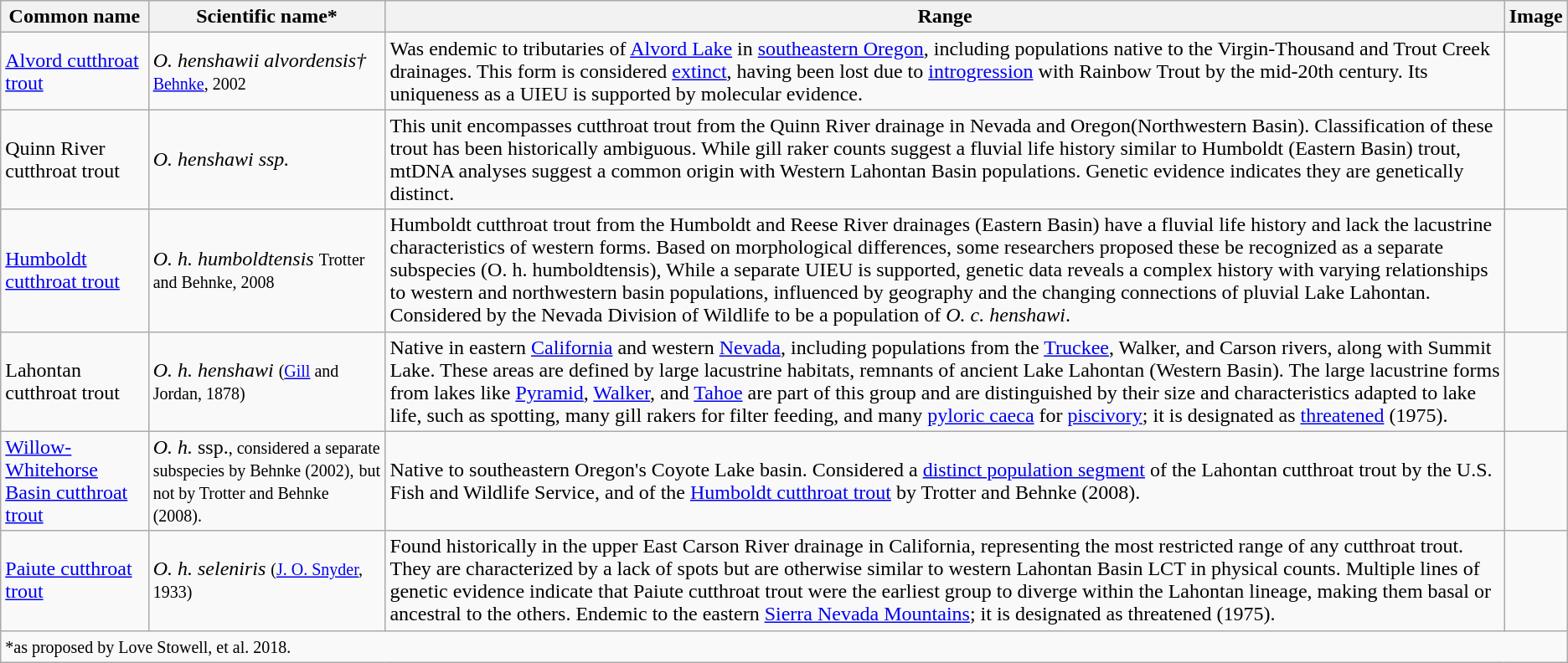<table class="wikitable">
<tr>
<th>Common name</th>
<th>Scientific name*</th>
<th>Range</th>
<th>Image</th>
</tr>
<tr>
<td><a href='#'>Alvord cutthroat trout</a></td>
<td><em>O. henshawii alvordensis†</em> <small><a href='#'>Behnke</a>, 2002</small></td>
<td>Was endemic to tributaries of <a href='#'>Alvord Lake</a> in <a href='#'>southeastern Oregon</a>, including populations native to the Virgin-Thousand and Trout Creek drainages. This form is considered <a href='#'>extinct</a>, having been lost due to <a href='#'>introgression</a> with Rainbow Trout by the mid-20th century. Its uniqueness as a UIEU is supported by molecular evidence.</td>
<td></td>
</tr>
<tr>
<td>Quinn River cutthroat trout</td>
<td><em>O. henshawi ssp.</em></td>
<td>This unit encompasses cutthroat trout from the Quinn River drainage in Nevada and Oregon(Northwestern Basin). Classification of these trout has been historically ambiguous. While gill raker counts suggest a fluvial life history similar to Humboldt (Eastern Basin) trout, mtDNA analyses suggest a common origin with Western Lahontan Basin populations. Genetic evidence indicates they are genetically distinct.</td>
<td></td>
</tr>
<tr>
<td><a href='#'>Humboldt cutthroat trout</a></td>
<td><em>O. h. humboldtensis</em> <small>Trotter and Behnke, 2008</small></td>
<td>Humboldt cutthroat trout from the Humboldt and Reese River drainages (Eastern Basin) have a fluvial life history and lack the lacustrine characteristics of western forms. Based on morphological differences, some researchers proposed these be recognized as a separate subspecies (O. h. humboldtensis), While a separate UIEU is supported, genetic data reveals a complex history with varying relationships to western and northwestern basin populations, influenced by geography and the changing connections of pluvial Lake Lahontan. Considered by the Nevada Division of Wildlife to be a population of <em>O. c. henshawi</em>.</td>
<td></td>
</tr>
<tr>
<td>Lahontan cutthroat trout</td>
<td><em>O. h. henshawi</em> <small>(<a href='#'>Gill</a> and Jordan, 1878)</small></td>
<td>Native in eastern <a href='#'>California</a> and western <a href='#'>Nevada</a>, including populations from the <a href='#'>Truckee</a>, Walker, and Carson rivers, along with Summit Lake. These areas are defined by large lacustrine habitats, remnants of ancient Lake Lahontan (Western Basin). The large lacustrine forms from lakes like <a href='#'>Pyramid</a>, <a href='#'>Walker</a>, and <a href='#'>Tahoe</a> are part of this group and are distinguished by their size and characteristics adapted to lake life, such as spotting, many gill rakers for filter feeding, and many <a href='#'>pyloric caeca</a> for <a href='#'>piscivory</a>; it is designated as <a href='#'>threatened</a> (1975).</td>
<td></td>
</tr>
<tr>
<td><a href='#'>Willow-Whitehorse Basin cutthroat trout</a></td>
<td><em>O. h.</em> ssp.<small>, considered a separate subspecies by Behnke (2002),</small> <small>but not by Trotter and Behnke (2008).</small></td>
<td>Native to southeastern Oregon's Coyote Lake basin. Considered a <a href='#'>distinct population segment</a> of the Lahontan cutthroat trout by the U.S. Fish and Wildlife Service, and of the <a href='#'>Humboldt cutthroat trout</a> by Trotter and Behnke (2008).</td>
<td></td>
</tr>
<tr>
<td><a href='#'>Paiute cutthroat trout</a></td>
<td><em>O. h. seleniris</em> <small>(<a href='#'>J. O. Snyder</a>, 1933)</small></td>
<td>Found historically in the upper East Carson River drainage in California, representing the most restricted range of any cutthroat trout. They are characterized by a lack of spots but are otherwise similar to western Lahontan Basin LCT in physical counts. Multiple lines of genetic evidence indicate that Paiute cutthroat trout were the earliest group to diverge within the Lahontan lineage, making them basal or ancestral to the others. Endemic to the eastern <a href='#'>Sierra Nevada Mountains</a>; it is designated as threatened (1975).</td>
<td></td>
</tr>
<tr>
<td colspan="4"><small>*as proposed by Love Stowell, et al. 2018.</small></td>
</tr>
</table>
